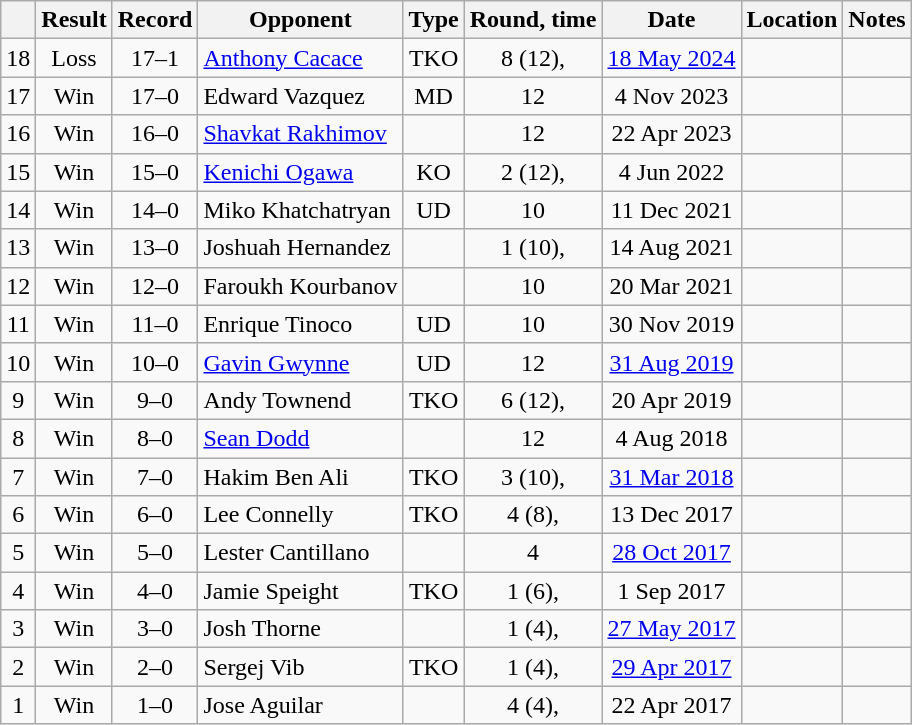<table class=wikitable style=text-align:center>
<tr>
<th></th>
<th>Result</th>
<th>Record</th>
<th>Opponent</th>
<th>Type</th>
<th>Round, time</th>
<th>Date</th>
<th>Location</th>
<th>Notes</th>
</tr>
<tr>
<td>18</td>
<td>Loss</td>
<td>17–1</td>
<td align=left><a href='#'>Anthony Cacace</a></td>
<td>TKO</td>
<td>8 (12), </td>
<td><a href='#'>18 May 2024</a></td>
<td align=left></td>
<td align=left></td>
</tr>
<tr>
<td>17</td>
<td>Win</td>
<td>17–0</td>
<td align=left>Edward Vazquez</td>
<td>MD</td>
<td>12</td>
<td>4 Nov 2023</td>
<td align=left></td>
<td align=left></td>
</tr>
<tr>
<td>16</td>
<td>Win</td>
<td>16–0</td>
<td align=left><a href='#'>Shavkat Rakhimov</a></td>
<td></td>
<td>12</td>
<td>22 Apr 2023</td>
<td align=left></td>
<td align=left></td>
</tr>
<tr>
<td>15</td>
<td>Win</td>
<td>15–0</td>
<td align=left><a href='#'>Kenichi Ogawa</a></td>
<td>KO</td>
<td>2 (12), </td>
<td>4 Jun 2022</td>
<td align=left></td>
<td align=left></td>
</tr>
<tr>
<td>14</td>
<td>Win</td>
<td>14–0</td>
<td align=left>Miko Khatchatryan</td>
<td>UD</td>
<td>10</td>
<td>11 Dec 2021</td>
<td align=left></td>
<td align=left></td>
</tr>
<tr>
<td>13</td>
<td>Win</td>
<td>13–0</td>
<td align=left>Joshuah Hernandez</td>
<td></td>
<td>1 (10), </td>
<td>14 Aug 2021</td>
<td align=left></td>
<td align=left></td>
</tr>
<tr>
<td>12</td>
<td>Win</td>
<td>12–0</td>
<td align=left>Faroukh Kourbanov</td>
<td></td>
<td>10</td>
<td>20 Mar 2021</td>
<td align=left></td>
<td align=left></td>
</tr>
<tr>
<td>11</td>
<td>Win</td>
<td>11–0</td>
<td align=left>Enrique Tinoco</td>
<td>UD</td>
<td>10</td>
<td>30 Nov 2019</td>
<td align=left></td>
<td align=left></td>
</tr>
<tr>
<td>10</td>
<td>Win</td>
<td>10–0</td>
<td align=left><a href='#'>Gavin Gwynne</a></td>
<td>UD</td>
<td>12</td>
<td><a href='#'>31 Aug 2019</a></td>
<td align=left></td>
<td align=left></td>
</tr>
<tr>
<td>9</td>
<td>Win</td>
<td>9–0</td>
<td align=left>Andy Townend</td>
<td>TKO</td>
<td>6 (12), </td>
<td>20 Apr 2019</td>
<td align=left></td>
<td align=left></td>
</tr>
<tr>
<td>8</td>
<td>Win</td>
<td>8–0</td>
<td align=left><a href='#'>Sean Dodd</a></td>
<td></td>
<td>12</td>
<td>4 Aug 2018</td>
<td align=left></td>
<td align=left></td>
</tr>
<tr>
<td>7</td>
<td>Win</td>
<td>7–0</td>
<td align=left>Hakim Ben Ali</td>
<td>TKO</td>
<td>3 (10), </td>
<td><a href='#'>31 Mar 2018</a></td>
<td align=left></td>
<td align=left></td>
</tr>
<tr>
<td>6</td>
<td>Win</td>
<td>6–0</td>
<td align=left>Lee Connelly</td>
<td>TKO</td>
<td>4 (8), </td>
<td>13 Dec 2017</td>
<td align=left></td>
<td align=left></td>
</tr>
<tr>
<td>5</td>
<td>Win</td>
<td>5–0</td>
<td align=left>Lester Cantillano</td>
<td></td>
<td>4</td>
<td><a href='#'>28 Oct 2017</a></td>
<td align=left></td>
<td align=left></td>
</tr>
<tr>
<td>4</td>
<td>Win</td>
<td>4–0</td>
<td align=left>Jamie Speight</td>
<td>TKO</td>
<td>1 (6), </td>
<td>1 Sep 2017</td>
<td align=left></td>
<td align=left></td>
</tr>
<tr>
<td>3</td>
<td>Win</td>
<td>3–0</td>
<td align=left>Josh Thorne</td>
<td></td>
<td>1 (4), </td>
<td><a href='#'>27 May 2017</a></td>
<td align=left></td>
<td align=left></td>
</tr>
<tr>
<td>2</td>
<td>Win</td>
<td>2–0</td>
<td align=left>Sergej Vib</td>
<td>TKO</td>
<td>1 (4), </td>
<td><a href='#'>29 Apr 2017</a></td>
<td align=left></td>
<td align=left></td>
</tr>
<tr>
<td>1</td>
<td>Win</td>
<td>1–0</td>
<td align=left>Jose Aguilar</td>
<td></td>
<td>4 (4), </td>
<td>22 Apr 2017</td>
<td align=left></td>
<td align=left></td>
</tr>
</table>
